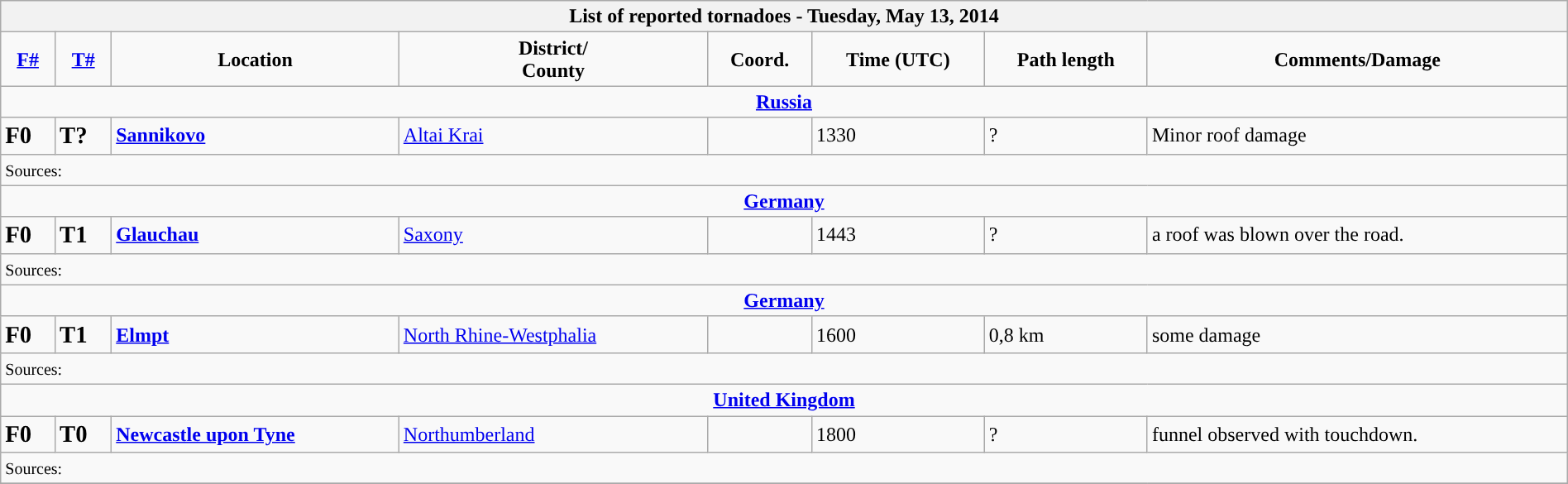<table class="wikitable collapsible" width="100%">
<tr>
<th colspan="8">List of reported tornadoes - Tuesday, May 13, 2014</th>
</tr>
<tr>
<td style="text-align: center;"><strong><a href='#'>F#</a></strong></td>
<td style="text-align: center;"><strong><a href='#'>T#</a></strong></td>
<td style="text-align: center;"><strong>Location</strong></td>
<td style="text-align: center;"><strong>District/<br>County</strong></td>
<td style="text-align: center;"><strong>Coord.</strong></td>
<td style="text-align: center;"><strong>Time (UTC)</strong></td>
<td style="text-align: center;"><strong>Path length</strong></td>
<td style="text-align: center;"><strong>Comments/Damage</strong></td>
</tr>
<tr>
<td colspan="8" align=center><strong><a href='#'>Russia</a></strong></td>
</tr>
<tr>
<td><big><strong>F0</strong></big></td>
<td><big><strong>T?</strong></big></td>
<td><strong><a href='#'>Sannikovo</a></strong></td>
<td><a href='#'>Altai Krai</a></td>
<td></td>
<td>1330</td>
<td>?</td>
<td>Minor roof damage</td>
</tr>
<tr>
<td colspan="8"><small>Sources:</small></td>
</tr>
<tr>
<td colspan="8" align=center><strong><a href='#'>Germany</a></strong></td>
</tr>
<tr>
<td><big><strong>F0</strong></big></td>
<td><big><strong>T1</strong></big></td>
<td><strong><a href='#'>Glauchau</a></strong></td>
<td><a href='#'>Saxony</a></td>
<td></td>
<td>1443</td>
<td>?</td>
<td>a roof was blown over the road.</td>
</tr>
<tr>
<td colspan="8"><small>Sources:</small></td>
</tr>
<tr>
<td colspan="8" align=center><strong><a href='#'>Germany</a></strong></td>
</tr>
<tr>
<td><big><strong>F0</strong></big></td>
<td><big><strong>T1</strong></big></td>
<td><strong><a href='#'>Elmpt</a></strong></td>
<td><a href='#'>North Rhine-Westphalia</a></td>
<td></td>
<td>1600</td>
<td>0,8 km</td>
<td>some damage</td>
</tr>
<tr>
<td colspan="8"><small>Sources:</small></td>
</tr>
<tr>
<td colspan="8" align=center><strong><a href='#'>United Kingdom</a></strong></td>
</tr>
<tr>
<td><big><strong>F0</strong></big></td>
<td><big><strong>T0</strong></big></td>
<td><strong><a href='#'>Newcastle upon Tyne</a></strong></td>
<td><a href='#'>Northumberland</a></td>
<td></td>
<td>1800</td>
<td>?</td>
<td>funnel observed with touchdown.</td>
</tr>
<tr>
<td colspan="8"><small>Sources:</small></td>
</tr>
<tr>
</tr>
</table>
